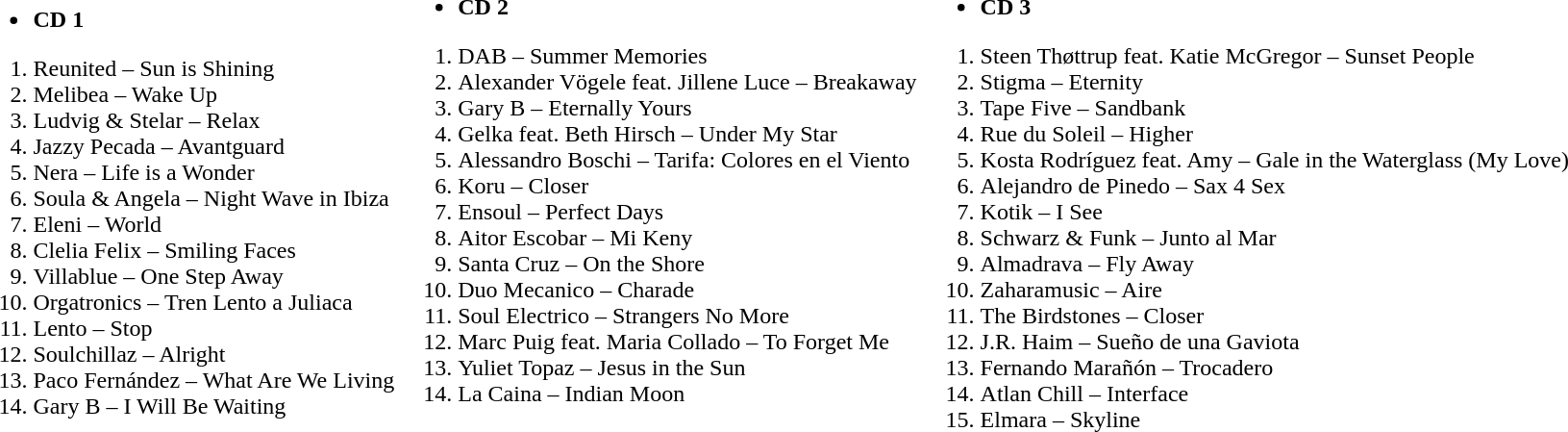<table border="0">
<tr>
<td><br><ul><li><strong>CD 1</strong></li></ul><ol><li>Reunited – Sun is Shining</li><li>Melibea – Wake Up</li><li>Ludvig & Stelar – Relax</li><li>Jazzy Pecada – Avantguard</li><li>Nera – Life is a Wonder</li><li>Soula & Angela – Night Wave in Ibiza</li><li>Eleni – World</li><li>Clelia Felix – Smiling Faces</li><li>Villablue – One Step Away</li><li>Orgatronics – Tren Lento a Juliaca</li><li>Lento – Stop</li><li>Soulchillaz – Alright</li><li>Paco Fernández – What Are We Living</li><li>Gary B – I Will Be Waiting</li></ol></td>
<td valign="top"><br><ul><li><strong>CD 2</strong></li></ul><ol><li>DAB – Summer Memories</li><li>Alexander Vögele feat. Jillene Luce – Breakaway</li><li>Gary B – Eternally Yours</li><li>Gelka feat. Beth Hirsch – Under My Star</li><li>Alessandro Boschi – Tarifa: Colores en el Viento</li><li>Koru – Closer</li><li>Ensoul – Perfect Days</li><li>Aitor Escobar – Mi Keny</li><li>Santa Cruz – On the Shore</li><li>Duo Mecanico – Charade</li><li>Soul Electrico – Strangers No More</li><li>Marc Puig feat. Maria Collado – To Forget Me</li><li>Yuliet Topaz – Jesus in the Sun</li><li>La Caina – Indian Moon</li></ol></td>
<td valign="top"><br><ul><li><strong>CD 3</strong></li></ul><ol><li>Steen Thøttrup feat. Katie McGregor – Sunset People</li><li>Stigma – Eternity</li><li>Tape Five – Sandbank</li><li>Rue du Soleil – Higher</li><li>Kosta Rodríguez feat. Amy – Gale in the Waterglass (My Love)</li><li>Alejandro de Pinedo – Sax 4 Sex</li><li>Kotik – I See</li><li>Schwarz & Funk – Junto al Mar</li><li>Almadrava – Fly Away</li><li>Zaharamusic – Aire</li><li>The Birdstones – Closer</li><li>J.R. Haim – Sueño de una Gaviota</li><li>Fernando Marañón – Trocadero</li><li>Atlan Chill – Interface</li><li>Elmara – Skyline</li></ol></td>
</tr>
</table>
